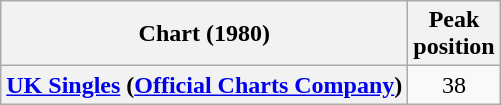<table class="wikitable plainrowheaders">
<tr>
<th>Chart (1980)</th>
<th>Peak<br>position</th>
</tr>
<tr>
<th scope="row"><a href='#'>UK Singles</a> (<a href='#'>Official Charts Company</a>)</th>
<td style="text-align:center;">38</td>
</tr>
</table>
